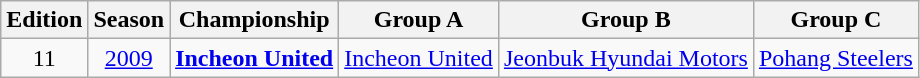<table class="wikitable">
<tr>
<th>Edition</th>
<th>Season</th>
<th>Championship</th>
<th>Group A</th>
<th>Group B</th>
<th>Group C</th>
</tr>
<tr>
<td align="center">11</td>
<td align="center"><a href='#'>2009</a></td>
<td><strong><a href='#'>Incheon United</a></strong></td>
<td><a href='#'>Incheon United</a></td>
<td><a href='#'>Jeonbuk Hyundai Motors</a></td>
<td><a href='#'>Pohang Steelers</a></td>
</tr>
</table>
